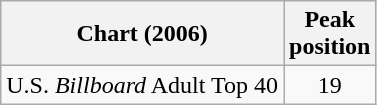<table class="wikitable sortable">
<tr>
<th>Chart (2006)</th>
<th>Peak<br>position</th>
</tr>
<tr>
<td>U.S. <em>Billboard</em> Adult Top 40</td>
<td align="center">19</td>
</tr>
</table>
